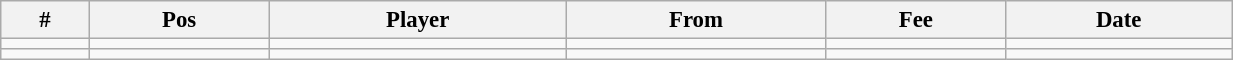<table width=65% class="wikitable" style="text-align:center; font-size:95%; text-align:left">
<tr>
<th><strong>#</strong></th>
<th><strong>Pos</strong></th>
<th><strong>Player</strong></th>
<th><strong>From</strong></th>
<th><strong>Fee</strong></th>
<th>Date</th>
</tr>
<tr --->
<td></td>
<td></td>
<td></td>
<td></td>
<td></td>
<td></td>
</tr>
<tr --->
<td></td>
<td></td>
<td></td>
<td></td>
<td></td>
<td></td>
</tr>
</table>
